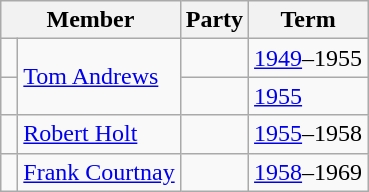<table class="wikitable">
<tr>
<th colspan="2">Member</th>
<th>Party</th>
<th>Term</th>
</tr>
<tr>
<td> </td>
<td rowspan="2"><a href='#'>Tom Andrews</a></td>
<td></td>
<td><a href='#'>1949</a>–1955</td>
</tr>
<tr>
<td> </td>
<td></td>
<td><a href='#'>1955</a></td>
</tr>
<tr>
<td> </td>
<td><a href='#'>Robert Holt</a></td>
<td></td>
<td><a href='#'>1955</a>–1958</td>
</tr>
<tr>
<td> </td>
<td><a href='#'>Frank Courtnay</a></td>
<td></td>
<td><a href='#'>1958</a>–1969</td>
</tr>
</table>
